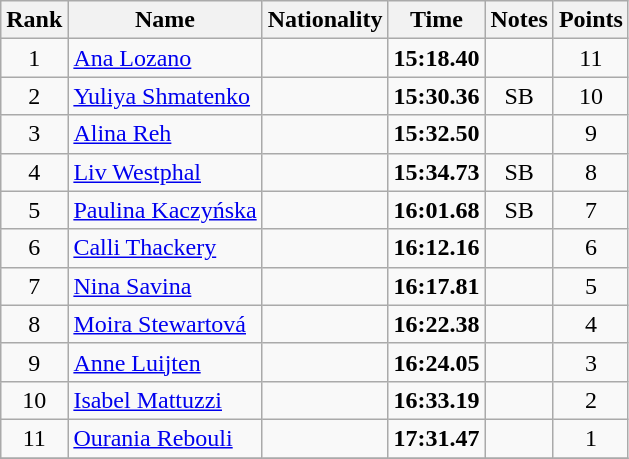<table class="wikitable sortable" style="text-align:center">
<tr>
<th>Rank</th>
<th>Name</th>
<th>Nationality</th>
<th>Time</th>
<th>Notes</th>
<th>Points</th>
</tr>
<tr>
<td>1</td>
<td align=left><a href='#'>Ana Lozano</a></td>
<td align=left></td>
<td><strong>15:18.40</strong></td>
<td></td>
<td>11</td>
</tr>
<tr>
<td>2</td>
<td align=left><a href='#'>Yuliya Shmatenko</a></td>
<td align=left></td>
<td><strong>15:30.36</strong></td>
<td>SB</td>
<td>10</td>
</tr>
<tr>
<td>3</td>
<td align=left><a href='#'>Alina Reh</a></td>
<td align=left></td>
<td><strong>15:32.50</strong></td>
<td></td>
<td>9</td>
</tr>
<tr>
<td>4</td>
<td align=left><a href='#'>Liv Westphal</a></td>
<td align=left></td>
<td><strong>15:34.73</strong></td>
<td>SB</td>
<td>8</td>
</tr>
<tr>
<td>5</td>
<td align=left><a href='#'>Paulina Kaczyńska</a></td>
<td align=left></td>
<td><strong>16:01.68</strong></td>
<td>SB</td>
<td>7</td>
</tr>
<tr>
<td>6</td>
<td align=left><a href='#'>Calli Thackery</a></td>
<td align=left></td>
<td><strong>16:12.16</strong></td>
<td></td>
<td>6</td>
</tr>
<tr>
<td>7</td>
<td align=left><a href='#'>Nina Savina</a></td>
<td align=left></td>
<td><strong>16:17.81</strong></td>
<td></td>
<td>5</td>
</tr>
<tr>
<td>8</td>
<td align=left><a href='#'>Moira Stewartová</a></td>
<td align=left></td>
<td><strong>16:22.38</strong></td>
<td></td>
<td>4</td>
</tr>
<tr>
<td>9</td>
<td align=left><a href='#'>Anne Luijten</a></td>
<td align=left></td>
<td><strong>16:24.05</strong></td>
<td></td>
<td>3</td>
</tr>
<tr>
<td>10</td>
<td align=left><a href='#'>Isabel Mattuzzi</a></td>
<td align=left></td>
<td><strong>16:33.19</strong></td>
<td></td>
<td>2</td>
</tr>
<tr>
<td>11</td>
<td align=left><a href='#'>Ourania Rebouli</a></td>
<td align=left></td>
<td><strong>17:31.47</strong></td>
<td></td>
<td>1</td>
</tr>
<tr>
</tr>
</table>
